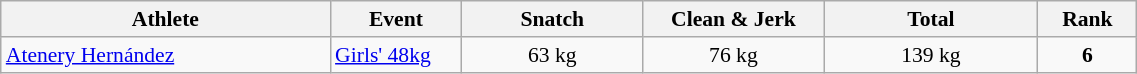<table class="wikitable" width="60%" style="text-align:center; font-size:90%">
<tr>
<th width="20%">Athlete</th>
<th width="8%">Event</th>
<th width="11%">Snatch</th>
<th width="11%">Clean & Jerk</th>
<th width="13%">Total</th>
<th width="6%">Rank</th>
</tr>
<tr>
<td align="left"><a href='#'>Atenery Hernández</a></td>
<td align="left"><a href='#'>Girls' 48kg</a></td>
<td align="center">63 kg</td>
<td align="center">76 kg</td>
<td align="center">139 kg</td>
<td><strong>6</strong></td>
</tr>
</table>
